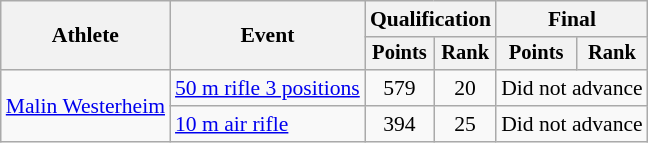<table class="wikitable" style="font-size:90%">
<tr>
<th rowspan=2>Athlete</th>
<th rowspan=2>Event</th>
<th colspan=2>Qualification</th>
<th colspan=2>Final</th>
</tr>
<tr style="font-size:95%">
<th>Points</th>
<th>Rank</th>
<th>Points</th>
<th>Rank</th>
</tr>
<tr align=center>
<td align=left rowspan=2><a href='#'>Malin Westerheim</a></td>
<td align=left><a href='#'>50 m rifle 3 positions</a></td>
<td>579</td>
<td>20</td>
<td colspan=2>Did not advance</td>
</tr>
<tr align=center>
<td align=left><a href='#'>10 m air rifle</a></td>
<td>394</td>
<td>25</td>
<td align=center colspan="2">Did not advance</td>
</tr>
</table>
